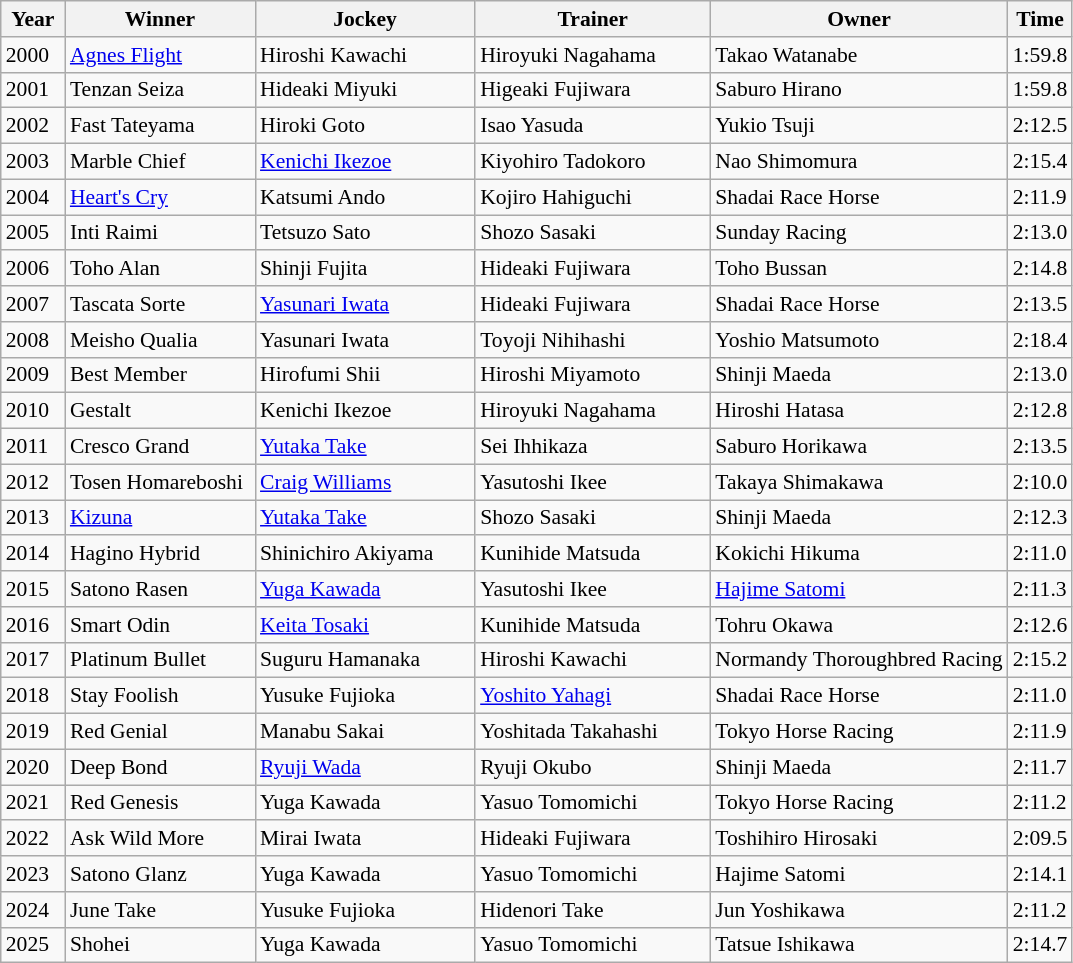<table class="wikitable sortable" style="font-size:90%">
<tr>
<th width="36px">Year<br></th>
<th width="120px">Winner<br></th>
<th width="140px">Jockey<br></th>
<th width="150px">Trainer<br></th>
<th>Owner</th>
<th>Time<br></th>
</tr>
<tr>
<td>2000</td>
<td><a href='#'>Agnes Flight</a></td>
<td>Hiroshi Kawachi</td>
<td>Hiroyuki Nagahama</td>
<td>Takao Watanabe</td>
<td>1:59.8</td>
</tr>
<tr>
<td>2001</td>
<td>Tenzan Seiza</td>
<td>Hideaki Miyuki</td>
<td>Higeaki Fujiwara</td>
<td>Saburo Hirano</td>
<td>1:59.8</td>
</tr>
<tr>
<td>2002</td>
<td>Fast Tateyama</td>
<td>Hiroki Goto</td>
<td>Isao Yasuda</td>
<td>Yukio Tsuji</td>
<td>2:12.5</td>
</tr>
<tr>
<td>2003</td>
<td>Marble Chief</td>
<td><a href='#'>Kenichi Ikezoe</a></td>
<td>Kiyohiro Tadokoro</td>
<td>Nao Shimomura</td>
<td>2:15.4</td>
</tr>
<tr>
<td>2004</td>
<td><a href='#'>Heart's Cry</a></td>
<td>Katsumi Ando</td>
<td>Kojiro Hahiguchi</td>
<td>Shadai Race Horse</td>
<td>2:11.9</td>
</tr>
<tr>
<td>2005</td>
<td>Inti Raimi</td>
<td>Tetsuzo Sato</td>
<td>Shozo Sasaki</td>
<td>Sunday Racing</td>
<td>2:13.0</td>
</tr>
<tr>
<td>2006</td>
<td>Toho Alan</td>
<td>Shinji Fujita</td>
<td>Hideaki Fujiwara</td>
<td>Toho Bussan</td>
<td>2:14.8</td>
</tr>
<tr>
<td>2007</td>
<td>Tascata Sorte</td>
<td><a href='#'>Yasunari Iwata</a></td>
<td>Hideaki Fujiwara</td>
<td>Shadai Race Horse</td>
<td>2:13.5</td>
</tr>
<tr>
<td>2008</td>
<td>Meisho Qualia</td>
<td>Yasunari Iwata</td>
<td>Toyoji Nihihashi</td>
<td>Yoshio Matsumoto</td>
<td>2:18.4</td>
</tr>
<tr>
<td>2009</td>
<td>Best Member</td>
<td>Hirofumi Shii</td>
<td>Hiroshi Miyamoto</td>
<td>Shinji Maeda</td>
<td>2:13.0</td>
</tr>
<tr>
<td>2010</td>
<td>Gestalt</td>
<td>Kenichi Ikezoe</td>
<td>Hiroyuki Nagahama</td>
<td>Hiroshi Hatasa</td>
<td>2:12.8</td>
</tr>
<tr>
<td>2011</td>
<td>Cresco Grand</td>
<td><a href='#'>Yutaka Take</a></td>
<td>Sei Ihhikaza</td>
<td>Saburo Horikawa</td>
<td>2:13.5</td>
</tr>
<tr>
<td>2012</td>
<td>Tosen Homareboshi</td>
<td><a href='#'>Craig Williams</a></td>
<td>Yasutoshi Ikee</td>
<td>Takaya Shimakawa</td>
<td>2:10.0</td>
</tr>
<tr>
<td>2013</td>
<td><a href='#'>Kizuna</a></td>
<td><a href='#'>Yutaka Take</a></td>
<td>Shozo Sasaki</td>
<td>Shinji Maeda</td>
<td>2:12.3</td>
</tr>
<tr>
<td>2014</td>
<td>Hagino Hybrid</td>
<td>Shinichiro Akiyama</td>
<td>Kunihide Matsuda</td>
<td>Kokichi Hikuma</td>
<td>2:11.0</td>
</tr>
<tr>
<td>2015</td>
<td>Satono Rasen</td>
<td><a href='#'>Yuga Kawada</a></td>
<td>Yasutoshi Ikee</td>
<td><a href='#'>Hajime Satomi</a></td>
<td>2:11.3</td>
</tr>
<tr>
<td>2016</td>
<td>Smart Odin</td>
<td><a href='#'>Keita Tosaki</a></td>
<td>Kunihide Matsuda</td>
<td>Tohru Okawa</td>
<td>2:12.6</td>
</tr>
<tr>
<td>2017</td>
<td>Platinum Bullet</td>
<td>Suguru Hamanaka</td>
<td>Hiroshi Kawachi</td>
<td>Normandy Thoroughbred Racing</td>
<td>2:15.2</td>
</tr>
<tr>
<td>2018</td>
<td>Stay Foolish</td>
<td>Yusuke Fujioka</td>
<td><a href='#'>Yoshito Yahagi</a></td>
<td>Shadai Race Horse</td>
<td>2:11.0</td>
</tr>
<tr>
<td>2019</td>
<td>Red Genial</td>
<td>Manabu Sakai</td>
<td>Yoshitada Takahashi</td>
<td>Tokyo Horse Racing</td>
<td>2:11.9</td>
</tr>
<tr>
<td>2020</td>
<td>Deep Bond</td>
<td><a href='#'>Ryuji Wada</a></td>
<td>Ryuji Okubo</td>
<td>Shinji Maeda</td>
<td>2:11.7</td>
</tr>
<tr>
<td>2021</td>
<td>Red Genesis</td>
<td>Yuga Kawada</td>
<td>Yasuo Tomomichi</td>
<td>Tokyo Horse Racing</td>
<td>2:11.2</td>
</tr>
<tr>
<td>2022</td>
<td>Ask Wild More</td>
<td>Mirai Iwata</td>
<td>Hideaki Fujiwara</td>
<td>Toshihiro Hirosaki</td>
<td>2:09.5</td>
</tr>
<tr>
<td>2023</td>
<td>Satono Glanz</td>
<td>Yuga Kawada</td>
<td>Yasuo Tomomichi</td>
<td>Hajime Satomi</td>
<td>2:14.1</td>
</tr>
<tr>
<td>2024</td>
<td>June Take</td>
<td>Yusuke Fujioka</td>
<td>Hidenori Take</td>
<td>Jun Yoshikawa</td>
<td>2:11.2</td>
</tr>
<tr>
<td>2025</td>
<td>Shohei</td>
<td>Yuga Kawada</td>
<td>Yasuo Tomomichi</td>
<td>Tatsue Ishikawa</td>
<td>2:14.7</td>
</tr>
</table>
